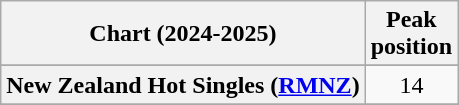<table class="wikitable sortable plainrowheaders" style="text-align:center">
<tr>
<th scope="col">Chart (2024-2025)</th>
<th scope="col">Peak<br>position</th>
</tr>
<tr>
</tr>
<tr>
<th scope="row">New Zealand Hot Singles (<a href='#'>RMNZ</a>)</th>
<td>14</td>
</tr>
<tr>
</tr>
<tr>
</tr>
<tr>
</tr>
</table>
